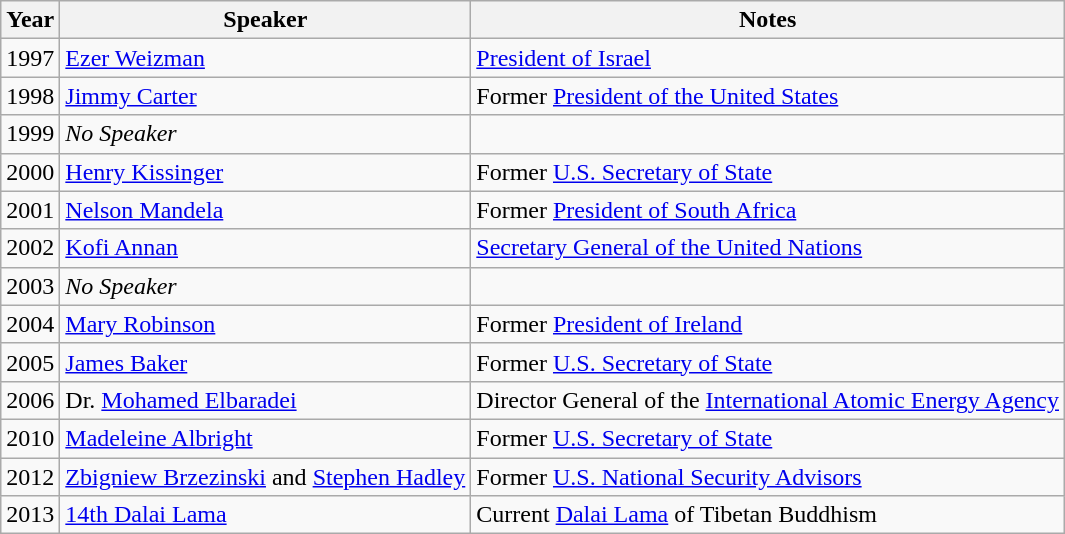<table class=wikitable>
<tr>
<th>Year</th>
<th>Speaker</th>
<th>Notes</th>
</tr>
<tr>
<td>1997</td>
<td><a href='#'>Ezer Weizman</a></td>
<td><a href='#'>President of Israel</a></td>
</tr>
<tr>
<td>1998</td>
<td><a href='#'>Jimmy Carter</a></td>
<td>Former <a href='#'>President of the United States</a></td>
</tr>
<tr>
<td>1999</td>
<td><em>No Speaker</em></td>
<td></td>
</tr>
<tr>
<td>2000</td>
<td><a href='#'>Henry Kissinger</a></td>
<td>Former <a href='#'>U.S. Secretary of State</a></td>
</tr>
<tr>
<td>2001</td>
<td><a href='#'>Nelson Mandela</a></td>
<td>Former <a href='#'>President of South Africa</a></td>
</tr>
<tr>
<td>2002</td>
<td><a href='#'>Kofi Annan</a></td>
<td><a href='#'>Secretary General of the United Nations</a></td>
</tr>
<tr>
<td>2003</td>
<td><em>No Speaker</em></td>
<td></td>
</tr>
<tr>
<td>2004</td>
<td><a href='#'>Mary Robinson</a></td>
<td>Former <a href='#'>President of Ireland</a></td>
</tr>
<tr>
<td>2005</td>
<td><a href='#'>James Baker</a></td>
<td>Former <a href='#'>U.S. Secretary of State</a></td>
</tr>
<tr>
<td>2006</td>
<td>Dr. <a href='#'>Mohamed Elbaradei</a></td>
<td>Director General of the <a href='#'>International Atomic Energy Agency</a></td>
</tr>
<tr>
<td>2010</td>
<td><a href='#'>Madeleine Albright</a></td>
<td>Former <a href='#'>U.S. Secretary of State</a></td>
</tr>
<tr>
<td>2012</td>
<td><a href='#'>Zbigniew Brzezinski</a> and <a href='#'>Stephen Hadley</a></td>
<td>Former <a href='#'>U.S. National Security Advisors</a></td>
</tr>
<tr>
<td>2013</td>
<td><a href='#'>14th Dalai Lama</a></td>
<td>Current <a href='#'>Dalai Lama</a> of Tibetan Buddhism</td>
</tr>
</table>
